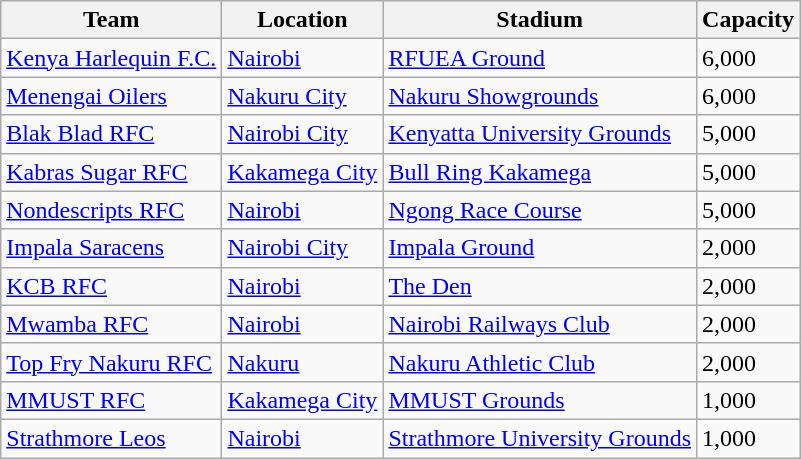<table class="wikitable sortable">
<tr>
<th>Team</th>
<th>Location</th>
<th>Stadium</th>
<th>Capacity</th>
</tr>
<tr>
<td><a href='#'>Kenya Harlequin F.C.</a></td>
<td><a href='#'>Nairobi</a></td>
<td><a href='#'>RFUEA Ground</a></td>
<td>6,000</td>
</tr>
<tr>
<td><a href='#'>Menengai Oilers</a></td>
<td><a href='#'>Nakuru City</a></td>
<td><a href='#'>Nakuru Showgrounds</a></td>
<td>6,000</td>
</tr>
<tr>
<td><a href='#'>Blak Blad RFC</a></td>
<td><a href='#'>Nairobi City</a></td>
<td><a href='#'>Kenyatta University Grounds</a></td>
<td>5,000</td>
</tr>
<tr>
<td><a href='#'>Kabras Sugar RFC</a></td>
<td><a href='#'>Kakamega City</a></td>
<td><a href='#'>Bull Ring Kakamega</a></td>
<td>5,000</td>
</tr>
<tr>
<td><a href='#'>Nondescripts RFC</a></td>
<td><a href='#'>Nairobi</a></td>
<td><a href='#'>Ngong Race Course</a></td>
<td>5,000</td>
</tr>
<tr>
<td><a href='#'>Impala Saracens</a></td>
<td><a href='#'>Nairobi City</a></td>
<td><a href='#'>Impala Ground</a></td>
<td>2,000</td>
</tr>
<tr>
<td><a href='#'>KCB RFC</a></td>
<td><a href='#'>Nairobi</a></td>
<td><a href='#'>The Den</a></td>
<td>2,000</td>
</tr>
<tr>
<td><a href='#'>Mwamba RFC</a></td>
<td><a href='#'>Nairobi</a></td>
<td><a href='#'>Nairobi Railways Club</a></td>
<td>2,000</td>
</tr>
<tr>
<td><a href='#'>Top Fry Nakuru RFC</a></td>
<td><a href='#'>Nakuru</a></td>
<td><a href='#'>Nakuru Athletic Club</a></td>
<td>2,000</td>
</tr>
<tr>
<td><a href='#'>MMUST RFC</a></td>
<td><a href='#'>Kakamega City</a></td>
<td><a href='#'>MMUST Grounds</a></td>
<td>1,000</td>
</tr>
<tr>
<td><a href='#'>Strathmore Leos</a></td>
<td><a href='#'>Nairobi</a></td>
<td><a href='#'>Strathmore University Grounds</a></td>
<td>1,000</td>
</tr>
</table>
